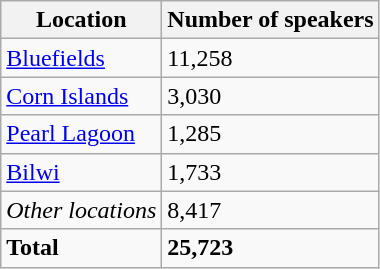<table class="wikitable">
<tr>
<th>Location</th>
<th>Number of speakers</th>
</tr>
<tr>
<td><a href='#'>Bluefields</a></td>
<td>11,258</td>
</tr>
<tr>
<td><a href='#'>Corn Islands</a></td>
<td>3,030</td>
</tr>
<tr>
<td><a href='#'>Pearl Lagoon</a></td>
<td>1,285</td>
</tr>
<tr>
<td><a href='#'>Bilwi</a></td>
<td>1,733</td>
</tr>
<tr>
<td><em>Other locations</em></td>
<td>8,417</td>
</tr>
<tr>
<td><strong>Total</strong></td>
<td><strong>25,723</strong></td>
</tr>
</table>
